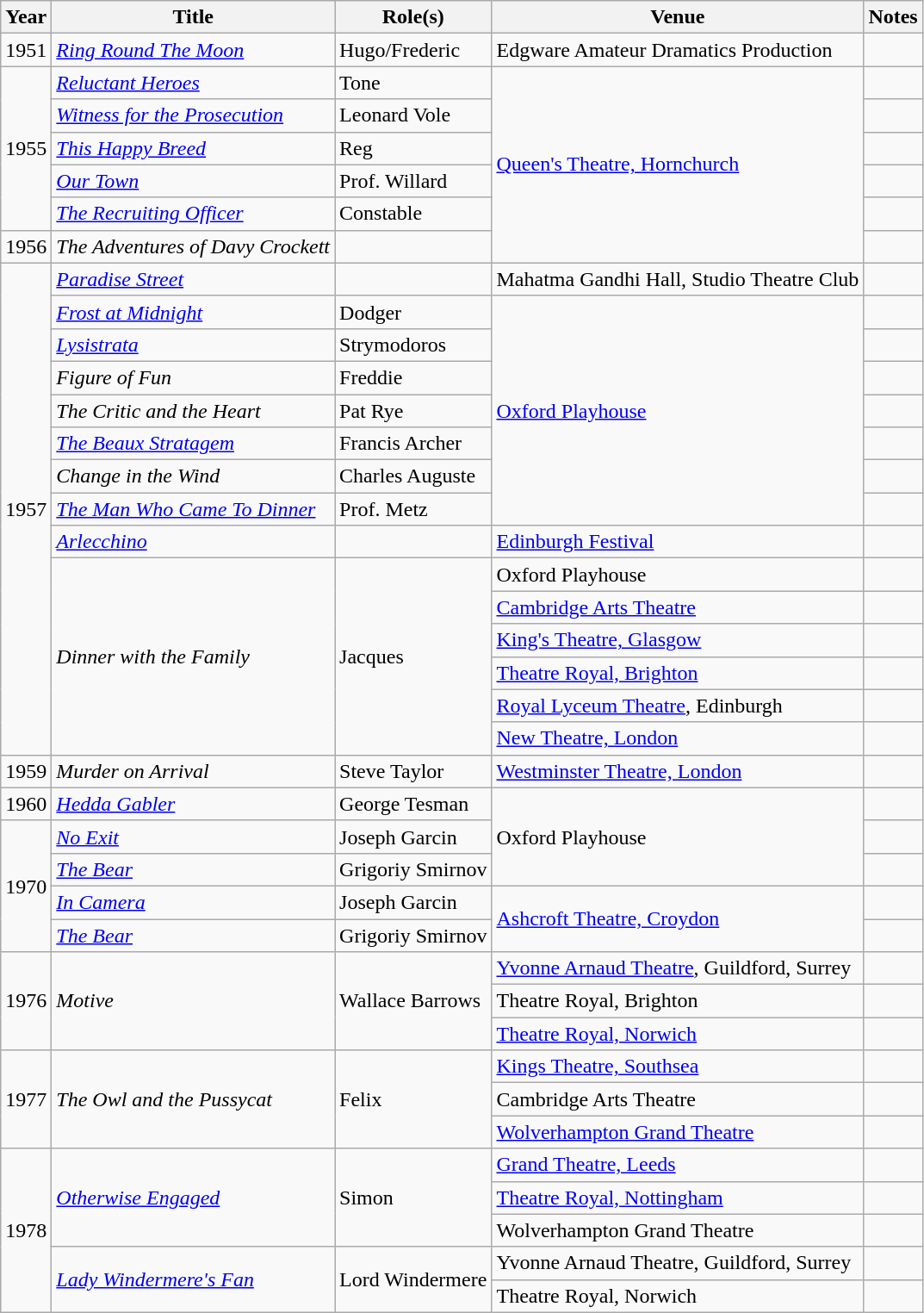<table class="wikitable sortable">
<tr>
<th>Year</th>
<th>Title</th>
<th>Role(s)</th>
<th>Venue</th>
<th>Notes</th>
</tr>
<tr>
<td>1951</td>
<td><em><a href='#'>Ring Round The Moon</a></em></td>
<td>Hugo/Frederic</td>
<td>Edgware Amateur Dramatics Production</td>
<td></td>
</tr>
<tr>
<td rowspan="5">1955</td>
<td><em><a href='#'>Reluctant Heroes</a></em></td>
<td>Tone</td>
<td rowspan="6"><a href='#'>Queen's Theatre, Hornchurch</a></td>
<td></td>
</tr>
<tr>
<td><em><a href='#'>Witness for the Prosecution</a></em></td>
<td>Leonard Vole</td>
<td></td>
</tr>
<tr>
<td><em><a href='#'>This Happy Breed</a></em></td>
<td>Reg</td>
<td></td>
</tr>
<tr>
<td><em><a href='#'>Our Town</a></em></td>
<td>Prof. Willard</td>
<td></td>
</tr>
<tr>
<td><em><a href='#'>The Recruiting Officer</a></em></td>
<td>Constable</td>
<td></td>
</tr>
<tr>
<td>1956</td>
<td><em>The Adventures of Davy Crockett</em></td>
<td></td>
<td></td>
</tr>
<tr>
<td rowspan="15">1957</td>
<td><em><a href='#'>Paradise Street</a></em></td>
<td></td>
<td>Mahatma Gandhi Hall, Studio Theatre Club</td>
<td></td>
</tr>
<tr>
<td><em><a href='#'>Frost at Midnight</a></em></td>
<td>Dodger</td>
<td rowspan="7"><a href='#'>Oxford Playhouse</a></td>
<td></td>
</tr>
<tr>
<td><em><a href='#'>Lysistrata</a></em></td>
<td>Strymodoros</td>
<td></td>
</tr>
<tr>
<td><em>Figure of Fun</em></td>
<td>Freddie</td>
<td></td>
</tr>
<tr>
<td><em>The Critic and the Heart</em></td>
<td>Pat Rye</td>
<td></td>
</tr>
<tr>
<td><em><a href='#'>The Beaux Stratagem</a></em></td>
<td>Francis Archer</td>
<td></td>
</tr>
<tr>
<td><em>Change in the Wind</em></td>
<td>Charles Auguste</td>
<td></td>
</tr>
<tr>
<td><em><a href='#'>The Man Who Came To Dinner</a></em></td>
<td>Prof. Metz</td>
<td></td>
</tr>
<tr>
<td><em><a href='#'>Arlecchino</a></em></td>
<td></td>
<td><a href='#'>Edinburgh Festival</a></td>
<td></td>
</tr>
<tr>
<td rowspan="6"><em>Dinner with the Family</em></td>
<td rowspan="6">Jacques</td>
<td>Oxford Playhouse</td>
<td></td>
</tr>
<tr>
<td><a href='#'>Cambridge Arts Theatre</a></td>
<td></td>
</tr>
<tr>
<td><a href='#'>King's Theatre, Glasgow</a></td>
<td></td>
</tr>
<tr>
<td><a href='#'>Theatre Royal, Brighton</a></td>
<td></td>
</tr>
<tr>
<td><a href='#'>Royal Lyceum Theatre</a>, Edinburgh</td>
<td></td>
</tr>
<tr>
<td><a href='#'>New Theatre, London</a></td>
<td></td>
</tr>
<tr>
<td>1959</td>
<td><em>Murder on Arrival</em></td>
<td>Steve Taylor</td>
<td><a href='#'>Westminster Theatre, London</a></td>
<td></td>
</tr>
<tr>
<td>1960</td>
<td><em><a href='#'>Hedda Gabler</a></em></td>
<td>George Tesman</td>
<td rowspan="3">Oxford Playhouse</td>
<td></td>
</tr>
<tr>
<td rowspan="4">1970</td>
<td><em><a href='#'>No Exit</a></em></td>
<td>Joseph Garcin</td>
<td></td>
</tr>
<tr>
<td><em><a href='#'>The Bear</a></em></td>
<td>Grigoriy Smirnov</td>
<td></td>
</tr>
<tr>
<td><em><a href='#'>In Camera</a></em></td>
<td>Joseph Garcin</td>
<td rowspan="2"><a href='#'>Ashcroft Theatre, Croydon</a></td>
<td></td>
</tr>
<tr>
<td><em><a href='#'>The Bear</a></em></td>
<td>Grigoriy Smirnov</td>
<td></td>
</tr>
<tr>
<td rowspan="3">1976</td>
<td rowspan="3"><em>Motive</em></td>
<td rowspan="3">Wallace Barrows</td>
<td><a href='#'>Yvonne Arnaud Theatre</a>, Guildford, Surrey</td>
<td></td>
</tr>
<tr>
<td>Theatre Royal, Brighton</td>
<td></td>
</tr>
<tr>
<td><a href='#'>Theatre Royal, Norwich</a></td>
<td></td>
</tr>
<tr>
<td rowspan="3">1977</td>
<td rowspan="3"><em>The Owl and the Pussycat</em></td>
<td rowspan="3">Felix</td>
<td><a href='#'>Kings Theatre, Southsea</a></td>
<td></td>
</tr>
<tr>
<td>Cambridge Arts Theatre</td>
<td></td>
</tr>
<tr>
<td><a href='#'>Wolverhampton Grand Theatre</a></td>
<td></td>
</tr>
<tr>
<td rowspan="5">1978</td>
<td rowspan="3"><em><a href='#'>Otherwise Engaged</a></em></td>
<td rowspan="3">Simon</td>
<td><a href='#'>Grand Theatre, Leeds</a></td>
<td></td>
</tr>
<tr>
<td><a href='#'>Theatre Royal, Nottingham</a></td>
<td></td>
</tr>
<tr>
<td>Wolverhampton Grand Theatre</td>
<td></td>
</tr>
<tr>
<td rowspan="2"><em><a href='#'>Lady Windermere's Fan</a></em></td>
<td rowspan="2">Lord Windermere</td>
<td>Yvonne Arnaud Theatre, Guildford, Surrey</td>
<td></td>
</tr>
<tr>
<td>Theatre Royal, Norwich</td>
<td></td>
</tr>
</table>
